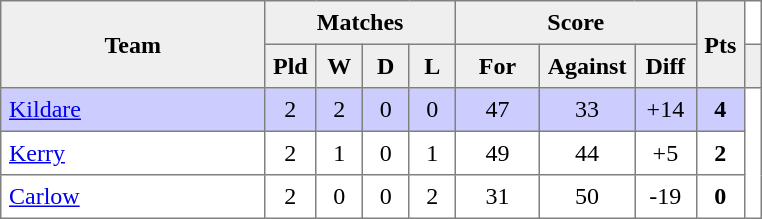<table style=border-collapse:collapse border=1 cellspacing=0 cellpadding=5>
<tr align=center bgcolor=#efefef>
<th rowspan=2 width=165>Team</th>
<th colspan=4>Matches</th>
<th colspan=3>Score</th>
<th rowspan=2width=20>Pts</th>
</tr>
<tr align=center bgcolor=#efefef>
<th width=20>Pld</th>
<th width=20>W</th>
<th width=20>D</th>
<th width=20>L</th>
<th width=45>For</th>
<th width=45>Against</th>
<th width=30>Diff</th>
<td></td>
</tr>
<tr align=center style="background:#ccccff;">
<td style="text-align:left;"> <a href='#'>Kildare</a></td>
<td>2</td>
<td>2</td>
<td>0</td>
<td>0</td>
<td>47</td>
<td>33</td>
<td>+14</td>
<td><strong>4</strong></td>
</tr>
<tr align=center>
<td style="text-align:left;"><a href='#'>Kerry</a></td>
<td>2</td>
<td>1</td>
<td>0</td>
<td>1</td>
<td>49</td>
<td>44</td>
<td>+5</td>
<td><strong>2</strong></td>
</tr>
<tr align=center>
<td style="text-align:left;"> <a href='#'>Carlow</a></td>
<td>2</td>
<td>0</td>
<td>0</td>
<td>2</td>
<td>31</td>
<td>50</td>
<td>-19</td>
<td><strong>0</strong></td>
</tr>
</table>
